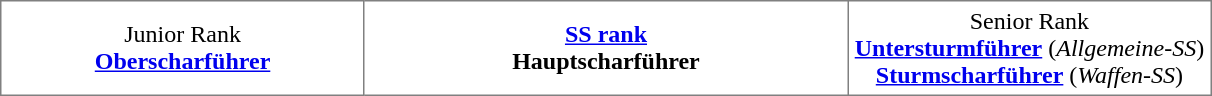<table class="toccolours" border="1" cellpadding="4" cellspacing="0" style="border-collapse: collapse; margin: 0.5em auto; clear: both;">
<tr>
<td width="30%" align="center">Junior Rank<br><strong><a href='#'>Oberscharführer</a></strong></td>
<td width="40%" align="center"><strong><a href='#'>SS rank</a></strong><br><strong>Hauptscharführer</strong></td>
<td width="30%" align="center">Senior Rank<br><strong><a href='#'>Untersturmführer</a></strong> (<em>Allgemeine-SS</em>)<br><strong><a href='#'>Sturmscharführer</a></strong> (<em>Waffen-SS</em>)</td>
</tr>
</table>
